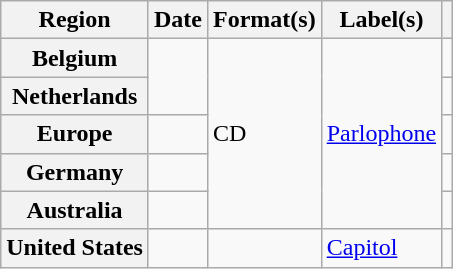<table class="wikitable plainrowheaders" style="text-align:left">
<tr>
<th scope="col">Region</th>
<th scope="col">Date</th>
<th scope="col">Format(s)</th>
<th scope="col">Label(s)</th>
<th scope="col"></th>
</tr>
<tr>
<th scope="row">Belgium</th>
<td rowspan="2"></td>
<td rowspan="5">CD</td>
<td rowspan="5"><a href='#'>Parlophone</a></td>
<td align="center"></td>
</tr>
<tr>
<th scope="row">Netherlands</th>
<td align="center"></td>
</tr>
<tr>
<th scope="row">Europe</th>
<td></td>
<td align="center"></td>
</tr>
<tr>
<th scope="row">Germany</th>
<td></td>
<td align="center"></td>
</tr>
<tr>
<th scope="row">Australia</th>
<td></td>
<td align="center"></td>
</tr>
<tr>
<th scope="row">United States</th>
<td></td>
<td></td>
<td><a href='#'>Capitol</a></td>
<td align="center"></td>
</tr>
</table>
